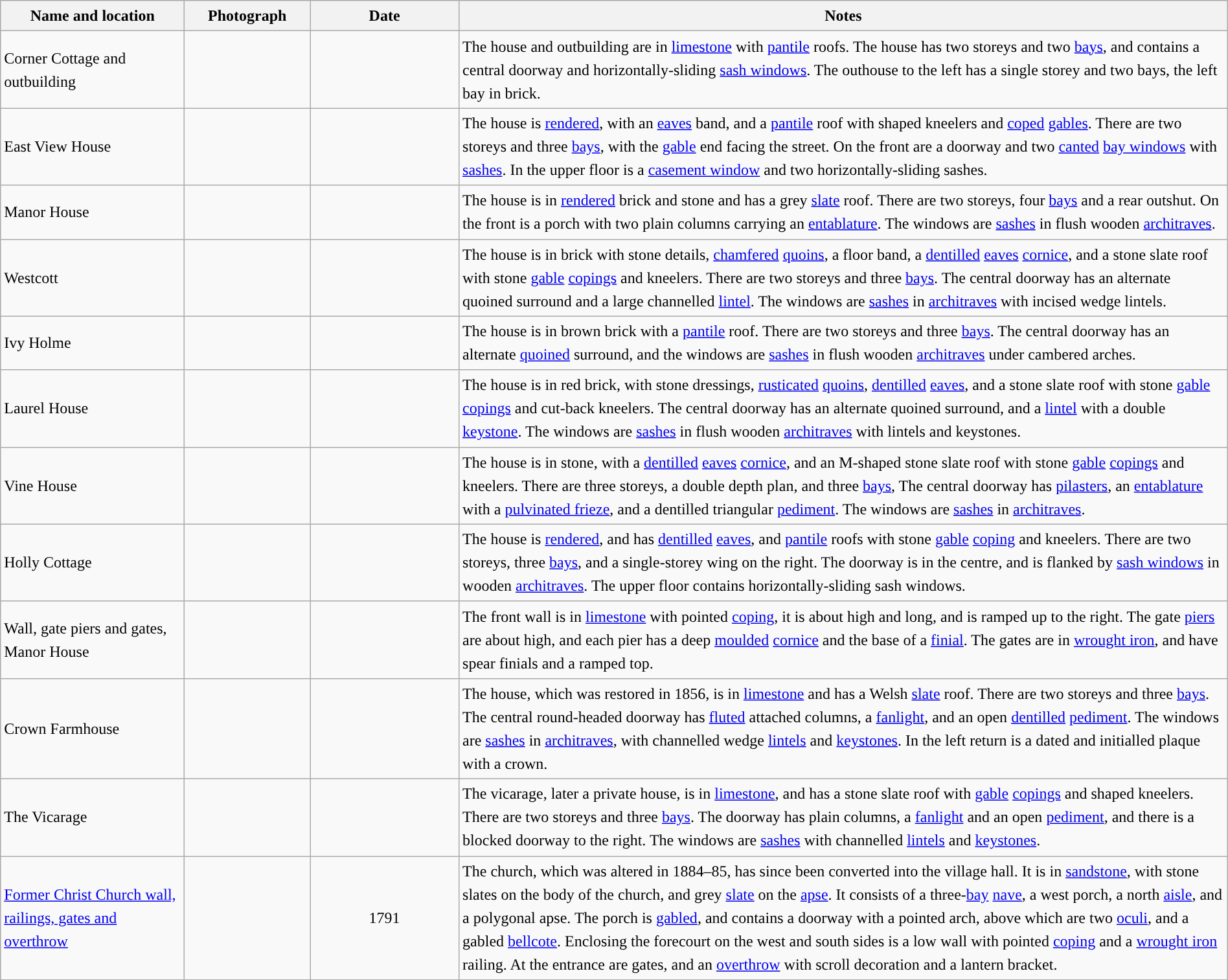<table class="wikitable sortable plainrowheaders" style="width:100%;border:0px;text-align:left;line-height:150%;">
<tr>
<th scope="col"  style="width:150px">Name and location</th>
<th scope="col"  style="width:100px" class="unsortable">Photograph</th>
<th scope="col"  style="width:120px">Date</th>
<th scope="col"  style="width:650px" class="unsortable">Notes</th>
</tr>
<tr>
<td>Corner Cottage and outbuilding<br><small></small></td>
<td></td>
<td align="center"></td>
<td>The house and outbuilding are in <a href='#'>limestone</a> with <a href='#'>pantile</a> roofs.  The house has two storeys and two <a href='#'>bays</a>, and contains a central doorway and horizontally-sliding <a href='#'>sash windows</a>.  The outhouse to the left has a single storey and two bays, the left bay in brick.</td>
</tr>
<tr>
<td>East View House<br><small></small></td>
<td></td>
<td align="center"></td>
<td>The house is <a href='#'>rendered</a>, with an <a href='#'>eaves</a> band, and a <a href='#'>pantile</a> roof with shaped kneelers and <a href='#'>coped</a> <a href='#'>gables</a>.  There are two storeys and three <a href='#'>bays</a>, with the <a href='#'>gable</a> end facing the street.  On the front are a doorway and two <a href='#'>canted</a> <a href='#'>bay windows</a> with <a href='#'>sashes</a>.  In the upper floor is a <a href='#'>casement window</a> and two horizontally-sliding sashes.</td>
</tr>
<tr>
<td>Manor House<br><small></small></td>
<td></td>
<td align="center"></td>
<td>The house is in <a href='#'>rendered</a> brick and stone and has a grey <a href='#'>slate</a> roof.  There are two storeys, four <a href='#'>bays</a> and a rear outshut.  On the front is a porch with two plain columns carrying an <a href='#'>entablature</a>.  The windows are <a href='#'>sashes</a> in flush wooden <a href='#'>architraves</a>.</td>
</tr>
<tr>
<td>Westcott<br><small></small></td>
<td></td>
<td align="center"></td>
<td>The house is in brick with stone details, <a href='#'>chamfered</a> <a href='#'>quoins</a>, a floor band, a <a href='#'>dentilled</a> <a href='#'>eaves</a> <a href='#'>cornice</a>, and a stone slate roof with stone <a href='#'>gable</a> <a href='#'>copings</a> and kneelers.  There are two storeys and three <a href='#'>bays</a>.  The central doorway has an alternate quoined surround and a large channelled <a href='#'>lintel</a>.  The windows are <a href='#'>sashes</a> in <a href='#'>architraves</a> with incised wedge lintels.</td>
</tr>
<tr>
<td>Ivy Holme<br><small></small></td>
<td></td>
<td align="center"></td>
<td>The house is in brown brick with a <a href='#'>pantile</a> roof.  There are two storeys and three <a href='#'>bays</a>.  The central doorway has an alternate <a href='#'>quoined</a> surround, and  the windows are <a href='#'>sashes</a> in flush wooden <a href='#'>architraves</a> under cambered arches.</td>
</tr>
<tr>
<td>Laurel House<br><small></small></td>
<td></td>
<td align="center"></td>
<td>The house is in red brick, with stone dressings, <a href='#'>rusticated</a> <a href='#'>quoins</a>, <a href='#'>dentilled</a> <a href='#'>eaves</a>, and a stone slate roof with stone <a href='#'>gable</a> <a href='#'>copings</a> and cut-back kneelers.  The central doorway has an alternate quoined surround, and a <a href='#'>lintel</a> with a double <a href='#'>keystone</a>.  The windows are <a href='#'>sashes</a> in flush wooden <a href='#'>architraves</a> with lintels and keystones.</td>
</tr>
<tr>
<td>Vine House<br><small></small></td>
<td></td>
<td align="center"></td>
<td>The house is in stone, with a <a href='#'>dentilled</a> <a href='#'>eaves</a> <a href='#'>cornice</a>, and an M-shaped stone slate roof with stone <a href='#'>gable</a> <a href='#'>copings</a> and kneelers.  There are three storeys, a double depth plan, and three <a href='#'>bays</a>,  The central doorway has <a href='#'>pilasters</a>, an <a href='#'>entablature</a> with a <a href='#'>pulvinated frieze</a>, and a dentilled triangular <a href='#'>pediment</a>.  The windows are <a href='#'>sashes</a> in <a href='#'>architraves</a>.</td>
</tr>
<tr>
<td>Holly Cottage<br><small></small></td>
<td></td>
<td align="center"></td>
<td>The house is <a href='#'>rendered</a>, and has <a href='#'>dentilled</a> <a href='#'>eaves</a>, and <a href='#'>pantile</a> roofs with stone <a href='#'>gable</a> <a href='#'>coping</a> and kneelers.  There are two storeys, three <a href='#'>bays</a>, and a single-storey wing on the right.  The doorway is in the centre, and is flanked by <a href='#'>sash windows</a> in wooden <a href='#'>architraves</a>.  The upper floor contains horizontally-sliding sash windows.</td>
</tr>
<tr>
<td>Wall, gate piers and gates, Manor House<br><small></small></td>
<td></td>
<td align="center"></td>
<td>The front wall is in <a href='#'>limestone</a> with pointed <a href='#'>coping</a>, it is about  high and  long, and is ramped up to the right.  The gate <a href='#'>piers</a> are about  high, and each pier has a deep <a href='#'>moulded</a> <a href='#'>cornice</a> and the base of a <a href='#'>finial</a>.  The gates are in <a href='#'>wrought iron</a>, and have spear finials and a ramped top.</td>
</tr>
<tr>
<td>Crown Farmhouse<br><small></small></td>
<td></td>
<td align="center"></td>
<td>The house, which was restored in 1856, is in <a href='#'>limestone</a> and has a Welsh <a href='#'>slate</a> roof.  There are two storeys and three <a href='#'>bays</a>.  The central round-headed doorway has <a href='#'>fluted</a> attached columns, a <a href='#'>fanlight</a>, and an open <a href='#'>dentilled</a> <a href='#'>pediment</a>.  The windows are <a href='#'>sashes</a> in <a href='#'>architraves</a>, with channelled wedge <a href='#'>lintels</a> and <a href='#'>keystones</a>.  In the left return is a dated and initialled plaque with a crown.</td>
</tr>
<tr>
<td>The Vicarage<br><small></small></td>
<td></td>
<td align="center"></td>
<td>The vicarage, later a private house, is in <a href='#'>limestone</a>, and has a stone slate roof with <a href='#'>gable</a> <a href='#'>copings</a> and shaped kneelers.  There are two storeys and three <a href='#'>bays</a>.  The doorway has plain columns, a <a href='#'>fanlight</a> and an open <a href='#'>pediment</a>, and there is a blocked doorway to the right.  The windows are <a href='#'>sashes</a> with channelled <a href='#'>lintels</a> and <a href='#'>keystones</a>.</td>
</tr>
<tr>
<td><a href='#'>Former Christ Church wall, railings, gates and overthrow</a><br><small></small></td>
<td></td>
<td align="center">1791</td>
<td>The church, which was altered in 1884–85, has since been converted into the village hall.  It is in <a href='#'>sandstone</a>, with stone slates on the body of the church, and grey <a href='#'>slate</a> on the <a href='#'>apse</a>.  It consists of a three-<a href='#'>bay</a> <a href='#'>nave</a>, a west porch, a north <a href='#'>aisle</a>, and a polygonal apse.  The porch is <a href='#'>gabled</a>, and contains a doorway with a pointed arch, above which are two <a href='#'>oculi</a>, and a gabled <a href='#'>bellcote</a>.  Enclosing the forecourt on the west and south sides is a low wall with pointed <a href='#'>coping</a> and a <a href='#'>wrought iron</a> railing.  At the entrance are gates, and an <a href='#'>overthrow</a> with scroll decoration and a lantern bracket.</td>
</tr>
<tr>
</tr>
</table>
